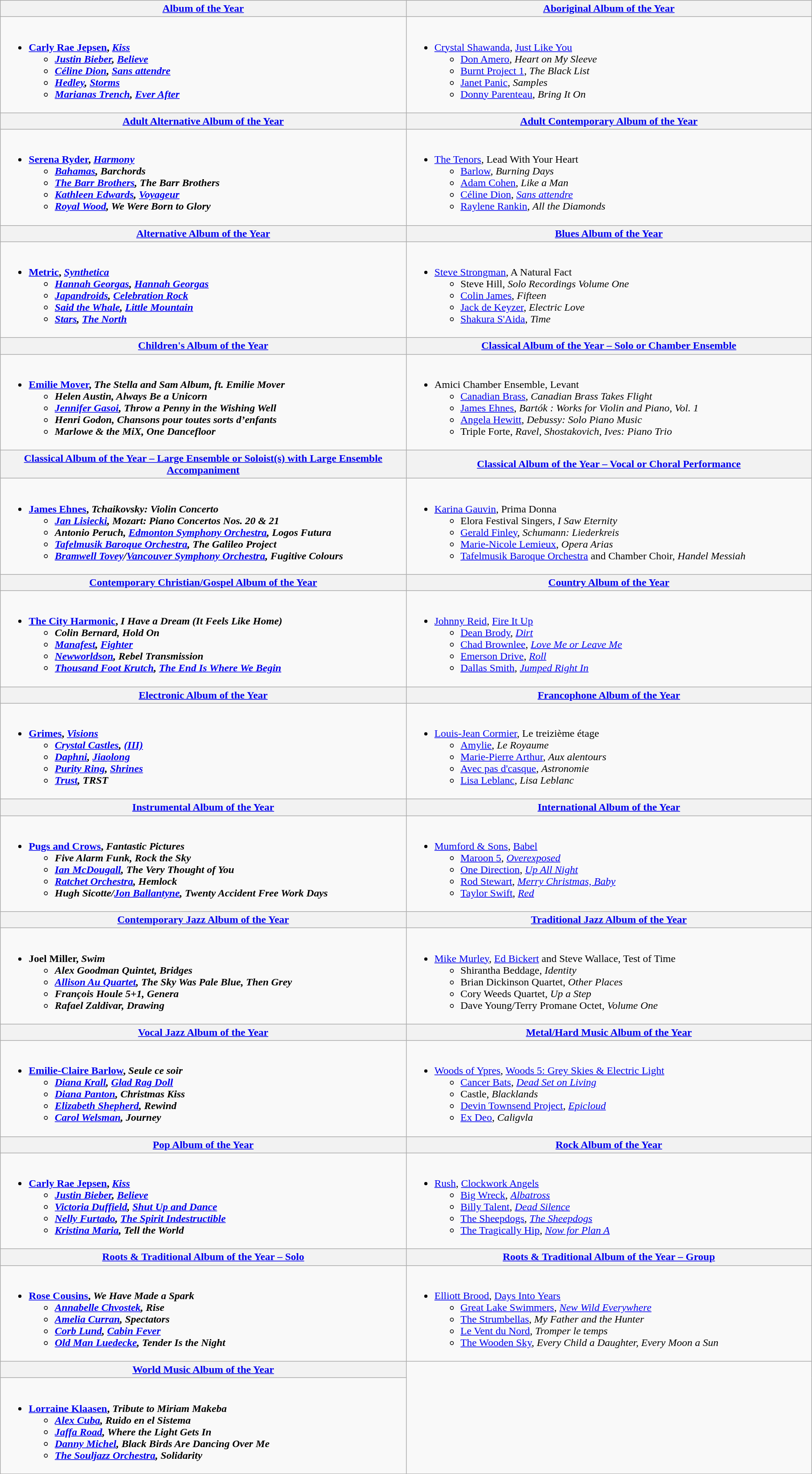<table class=wikitable>
<tr>
<th style="width:50%"><a href='#'>Album of the Year</a></th>
<th style="width:50%"><a href='#'>Aboriginal Album of the Year</a></th>
</tr>
<tr>
<td valign="top"><br><ul><li> <strong><a href='#'>Carly Rae Jepsen</a>, <em><a href='#'>Kiss</a><strong><em><ul><li><a href='#'>Justin Bieber</a>, </em><a href='#'>Believe</a><em></li><li><a href='#'>Céline Dion</a>, </em><a href='#'>Sans attendre</a><em></li><li><a href='#'>Hedley</a>, </em><a href='#'>Storms</a><em></li><li><a href='#'>Marianas Trench</a>, </em><a href='#'>Ever After</a><em></li></ul></li></ul></td>
<td valign="top"><br><ul><li> </strong><a href='#'>Crystal Shawanda</a>, </em><a href='#'>Just Like You</a></em></strong><ul><li><a href='#'>Don Amero</a>, <em>Heart on My Sleeve</em></li><li><a href='#'>Burnt Project 1</a>, <em>The Black List</em></li><li><a href='#'>Janet Panic</a>, <em>Samples</em></li><li><a href='#'>Donny Parenteau</a>, <em>Bring It On</em></li></ul></li></ul></td>
</tr>
<tr>
<th style="width:50%"><a href='#'>Adult Alternative Album of the Year</a></th>
<th style="width:50%"><a href='#'>Adult Contemporary Album of the Year</a></th>
</tr>
<tr>
<td valign="top"><br><ul><li> <strong><a href='#'>Serena Ryder</a>, <em><a href='#'>Harmony</a><strong><em><ul><li><a href='#'>Bahamas</a>, </em>Barchords<em></li><li><a href='#'>The Barr Brothers</a>, </em>The Barr Brothers<em></li><li><a href='#'>Kathleen Edwards</a>, </em><a href='#'>Voyageur</a><em></li><li><a href='#'>Royal Wood</a>, </em>We Were Born to Glory<em></li></ul></li></ul></td>
<td valign="top"><br><ul><li> </strong><a href='#'>The Tenors</a>, </em>Lead With Your Heart</em></strong><ul><li><a href='#'>Barlow</a>, <em>Burning Days</em></li><li><a href='#'>Adam Cohen</a>, <em>Like a Man</em></li><li><a href='#'>Céline Dion</a>, <em><a href='#'>Sans attendre</a></em></li><li><a href='#'>Raylene Rankin</a>, <em>All the Diamonds</em></li></ul></li></ul></td>
</tr>
<tr>
<th style="width:50%"><a href='#'>Alternative Album of the Year</a></th>
<th style="width:50%"><a href='#'>Blues Album of the Year</a></th>
</tr>
<tr>
<td valign="top"><br><ul><li> <strong><a href='#'>Metric</a>, <em><a href='#'>Synthetica</a><strong><em><ul><li><a href='#'>Hannah Georgas</a>, </em><a href='#'>Hannah Georgas</a><em></li><li><a href='#'>Japandroids</a>, </em><a href='#'>Celebration Rock</a><em></li><li><a href='#'>Said the Whale</a>, </em><a href='#'>Little Mountain</a><em></li><li><a href='#'>Stars</a>, </em><a href='#'>The North</a><em></li></ul></li></ul></td>
<td valign="top"><br><ul><li> </strong><a href='#'>Steve Strongman</a>, </em>A Natural Fact</em></strong><ul><li>Steve Hill, <em>Solo Recordings Volume One</em></li><li><a href='#'>Colin James</a>, <em>Fifteen</em></li><li><a href='#'>Jack de Keyzer</a>, <em>Electric Love</em></li><li><a href='#'>Shakura S'Aida</a>, <em>Time</em></li></ul></li></ul></td>
</tr>
<tr>
<th style="width:50%"><a href='#'>Children's Album of the Year</a></th>
<th style="width:50%"><a href='#'>Classical Album of the Year – Solo or Chamber Ensemble</a></th>
</tr>
<tr>
<td valign="top"><br><ul><li> <strong><a href='#'>Emilie Mover</a>, <em>The Stella and Sam Album, ft. Emilie Mover<strong><em><ul><li>Helen Austin, </em>Always Be a Unicorn<em></li><li><a href='#'>Jennifer Gasoi</a>, </em>Throw a Penny in the Wishing Well<em></li><li>Henri Godon, </em>Chansons pour toutes sorts d’enfants<em></li><li>Marlowe & the MiX, </em>One Dancefloor<em></li></ul></li></ul></td>
<td valign="top"><br><ul><li> </strong>Amici Chamber Ensemble, </em>Levant</em></strong><ul><li><a href='#'>Canadian Brass</a>, <em>Canadian Brass Takes Flight</em></li><li><a href='#'>James Ehnes</a>, <em>Bartók : Works for Violin and Piano, Vol. 1</em></li><li><a href='#'>Angela Hewitt</a>, <em>Debussy: Solo Piano Music</em></li><li>Triple Forte, <em>Ravel, Shostakovich, Ives: Piano Trio</em></li></ul></li></ul></td>
</tr>
<tr>
<th style="width:50%"><a href='#'>Classical Album of the Year – Large Ensemble or Soloist(s) with Large Ensemble Accompaniment</a></th>
<th style="width:50%"><a href='#'>Classical Album of the Year – Vocal or Choral Performance</a></th>
</tr>
<tr>
<td valign="top"><br><ul><li> <strong><a href='#'>James Ehnes</a>, <em>Tchaikovsky: Violin Concerto<strong><em><ul><li><a href='#'>Jan Lisiecki</a>, </em>Mozart: Piano Concertos Nos. 20 & 21<em></li><li>Antonio Peruch, <a href='#'>Edmonton Symphony Orchestra</a>, </em>Logos Futura<em></li><li><a href='#'>Tafelmusik Baroque Orchestra</a>, </em>The Galileo Project<em></li><li><a href='#'>Bramwell Tovey</a>/<a href='#'>Vancouver Symphony Orchestra</a>, </em>Fugitive Colours<em></li></ul></li></ul></td>
<td valign="top"><br><ul><li> </strong><a href='#'>Karina Gauvin</a>, </em>Prima Donna</em></strong><ul><li>Elora Festival Singers, <em>I Saw Eternity</em></li><li><a href='#'>Gerald Finley</a>, <em>Schumann: Liederkreis</em></li><li><a href='#'>Marie-Nicole Lemieux</a>, <em>Opera Arias</em></li><li><a href='#'>Tafelmusik Baroque Orchestra</a> and Chamber Choir, <em>Handel Messiah</em></li></ul></li></ul></td>
</tr>
<tr>
<th style="width:50%"><a href='#'>Contemporary Christian/Gospel Album of the Year</a></th>
<th style="width:50%"><a href='#'>Country Album of the Year</a></th>
</tr>
<tr>
<td valign="top"><br><ul><li> <strong><a href='#'>The City Harmonic</a>, <em>I Have a Dream (It Feels Like Home)<strong><em><ul><li>Colin Bernard, </em>Hold On<em></li><li><a href='#'>Manafest</a>, </em><a href='#'>Fighter</a><em></li><li><a href='#'>Newworldson</a>, </em>Rebel Transmission<em></li><li><a href='#'>Thousand Foot Krutch</a>, </em><a href='#'>The End Is Where We Begin</a><em></li></ul></li></ul></td>
<td valign="top"><br><ul><li> </strong><a href='#'>Johnny Reid</a>, </em><a href='#'>Fire It Up</a></em></strong><ul><li><a href='#'>Dean Brody</a>, <em><a href='#'>Dirt</a></em></li><li><a href='#'>Chad Brownlee</a>, <em><a href='#'>Love Me or Leave Me</a></em></li><li><a href='#'>Emerson Drive</a>, <em><a href='#'>Roll</a></em></li><li><a href='#'>Dallas Smith</a>, <em><a href='#'>Jumped Right In</a></em></li></ul></li></ul></td>
</tr>
<tr>
<th style="width:50%"><a href='#'>Electronic Album of the Year</a></th>
<th style="width:50%"><a href='#'>Francophone Album of the Year</a></th>
</tr>
<tr>
<td valign="top"><br><ul><li> <strong><a href='#'>Grimes</a>, <em><a href='#'>Visions</a><strong><em><ul><li><a href='#'>Crystal Castles</a>, </em><a href='#'>(III)</a><em></li><li><a href='#'>Daphni</a>, </em><a href='#'>Jiaolong</a><em></li><li><a href='#'>Purity Ring</a>, </em><a href='#'>Shrines</a><em></li><li><a href='#'>Trust</a>, </em>TRST<em></li></ul></li></ul></td>
<td valign="top"><br><ul><li> </strong><a href='#'>Louis-Jean Cormier</a>, </em>Le treizième étage</em></strong><ul><li><a href='#'>Amylie</a>, <em>Le Royaume</em></li><li><a href='#'>Marie-Pierre Arthur</a>, <em>Aux alentours</em></li><li><a href='#'>Avec pas d'casque</a>, <em>Astronomie</em></li><li><a href='#'>Lisa Leblanc</a>, <em>Lisa Leblanc</em></li></ul></li></ul></td>
</tr>
<tr>
<th style="width:50%"><a href='#'>Instrumental Album of the Year</a></th>
<th style="width:50%"><a href='#'>International Album of the Year</a></th>
</tr>
<tr>
<td valign="top"><br><ul><li> <strong><a href='#'>Pugs and Crows</a>, <em>Fantastic Pictures<strong><em><ul><li>Five Alarm Funk, </em>Rock the Sky<em></li><li><a href='#'>Ian McDougall</a>, </em>The Very Thought of You<em></li><li><a href='#'>Ratchet Orchestra</a>, </em>Hemlock<em></li><li>Hugh Sicotte/<a href='#'>Jon Ballantyne</a>, </em>Twenty Accident Free Work Days<em></li></ul></li></ul></td>
<td valign="top"><br><ul><li> </strong><a href='#'>Mumford & Sons</a>, </em><a href='#'>Babel</a></em></strong><ul><li><a href='#'>Maroon 5</a>, <em><a href='#'>Overexposed</a></em></li><li><a href='#'>One Direction</a>, <em><a href='#'>Up All Night</a></em></li><li><a href='#'>Rod Stewart</a>, <em><a href='#'>Merry Christmas, Baby</a></em></li><li><a href='#'>Taylor Swift</a>, <em><a href='#'>Red</a></em></li></ul></li></ul></td>
</tr>
<tr>
<th style="width:50%"><a href='#'>Contemporary Jazz Album of the Year</a></th>
<th style="width:50%"><a href='#'>Traditional Jazz Album of the Year</a></th>
</tr>
<tr>
<td valign="top"><br><ul><li> <strong>Joel Miller, <em>Swim<strong><em><ul><li>Alex Goodman Quintet, </em>Bridges<em></li><li><a href='#'>Allison Au Quartet</a>, </em>The Sky Was Pale Blue, Then Grey<em></li><li>François Houle 5+1, </em>Genera<em></li><li>Rafael Zaldivar, </em>Drawing<em></li></ul></li></ul></td>
<td valign="top"><br><ul><li> </strong><a href='#'>Mike Murley</a>, <a href='#'>Ed Bickert</a> and Steve Wallace, </em>Test of Time</em></strong><ul><li>Shirantha Beddage, <em>Identity</em></li><li>Brian Dickinson Quartet, <em>Other Places</em></li><li>Cory Weeds Quartet, <em>Up a Step</em></li><li>Dave Young/Terry Promane Octet, <em>Volume One</em></li></ul></li></ul></td>
</tr>
<tr>
<th style="width:50%"><a href='#'>Vocal Jazz Album of the Year</a></th>
<th style="width:50%"><a href='#'>Metal/Hard Music Album of the Year</a></th>
</tr>
<tr>
<td valign="top"><br><ul><li> <strong><a href='#'>Emilie-Claire Barlow</a>, <em>Seule ce soir<strong><em><ul><li><a href='#'>Diana Krall</a>, </em><a href='#'>Glad Rag Doll</a><em></li><li><a href='#'>Diana Panton</a>, </em>Christmas Kiss<em></li><li><a href='#'>Elizabeth Shepherd</a>, </em>Rewind<em></li><li><a href='#'>Carol Welsman</a>, </em>Journey<em></li></ul></li></ul></td>
<td valign="top"><br><ul><li> </strong><a href='#'>Woods of Ypres</a>, </em><a href='#'>Woods 5: Grey Skies & Electric Light</a></em></strong><ul><li><a href='#'>Cancer Bats</a>, <em><a href='#'>Dead Set on Living</a></em></li><li>Castle, <em>Blacklands</em></li><li><a href='#'>Devin Townsend Project</a>, <em><a href='#'>Epicloud</a></em></li><li><a href='#'>Ex Deo</a>, <em>Caligvla</em></li></ul></li></ul></td>
</tr>
<tr>
<th style="width:50%"><a href='#'>Pop Album of the Year</a></th>
<th style="width:50%"><a href='#'>Rock Album of the Year</a></th>
</tr>
<tr>
<td valign="top"><br><ul><li> <strong><a href='#'>Carly Rae Jepsen</a>, <em><a href='#'>Kiss</a><strong><em><ul><li><a href='#'>Justin Bieber</a>, </em><a href='#'>Believe</a><em></li><li><a href='#'>Victoria Duffield</a>, </em><a href='#'>Shut Up and Dance</a><em></li><li><a href='#'>Nelly Furtado</a>, </em><a href='#'>The Spirit Indestructible</a><em></li><li><a href='#'>Kristina Maria</a>, </em>Tell the World<em></li></ul></li></ul></td>
<td valign="top"><br><ul><li> </strong><a href='#'>Rush</a>, </em><a href='#'>Clockwork Angels</a></em></strong><ul><li><a href='#'>Big Wreck</a>, <em><a href='#'>Albatross</a></em></li><li><a href='#'>Billy Talent</a>, <em><a href='#'>Dead Silence</a></em></li><li><a href='#'>The Sheepdogs</a>, <em><a href='#'>The Sheepdogs</a></em></li><li><a href='#'>The Tragically Hip</a>, <em><a href='#'>Now for Plan A</a></em></li></ul></li></ul></td>
</tr>
<tr>
<th style="width:50%"><a href='#'>Roots & Traditional Album of the Year – Solo</a></th>
<th style="width:50%"><a href='#'>Roots & Traditional Album of the Year – Group</a></th>
</tr>
<tr>
<td valign="top"><br><ul><li> <strong><a href='#'>Rose Cousins</a>, <em>We Have Made a Spark<strong><em><ul><li><a href='#'>Annabelle Chvostek</a>, </em>Rise<em></li><li><a href='#'>Amelia Curran</a>, </em>Spectators<em></li><li><a href='#'>Corb Lund</a>, </em><a href='#'>Cabin Fever</a><em></li><li><a href='#'>Old Man Luedecke</a>, </em>Tender Is the Night<em></li></ul></li></ul></td>
<td valign="top"><br><ul><li> </strong><a href='#'>Elliott Brood</a>, </em><a href='#'>Days Into Years</a></em></strong><ul><li><a href='#'>Great Lake Swimmers</a>, <em><a href='#'>New Wild Everywhere</a></em></li><li><a href='#'>The Strumbellas</a>, <em>My Father and the Hunter</em></li><li><a href='#'>Le Vent du Nord</a>, <em>Tromper le temps</em></li><li><a href='#'>The Wooden Sky</a>, <em>Every Child a Daughter, Every Moon a Sun</em></li></ul></li></ul></td>
</tr>
<tr>
<th style="width:50%"><a href='#'>World Music Album of the Year</a></th>
</tr>
<tr>
<td valign="top"><br><ul><li> <strong><a href='#'>Lorraine Klaasen</a>, <em>Tribute to Miriam Makeba<strong><em><ul><li><a href='#'>Alex Cuba</a>, </em>Ruido en el Sistema<em></li><li><a href='#'>Jaffa Road</a>, </em>Where the Light Gets In<em></li><li><a href='#'>Danny Michel</a>, </em>Black Birds Are Dancing Over Me<em></li><li><a href='#'>The Souljazz Orchestra</a>, </em>Solidarity<em></li></ul></li></ul></td>
</tr>
</table>
